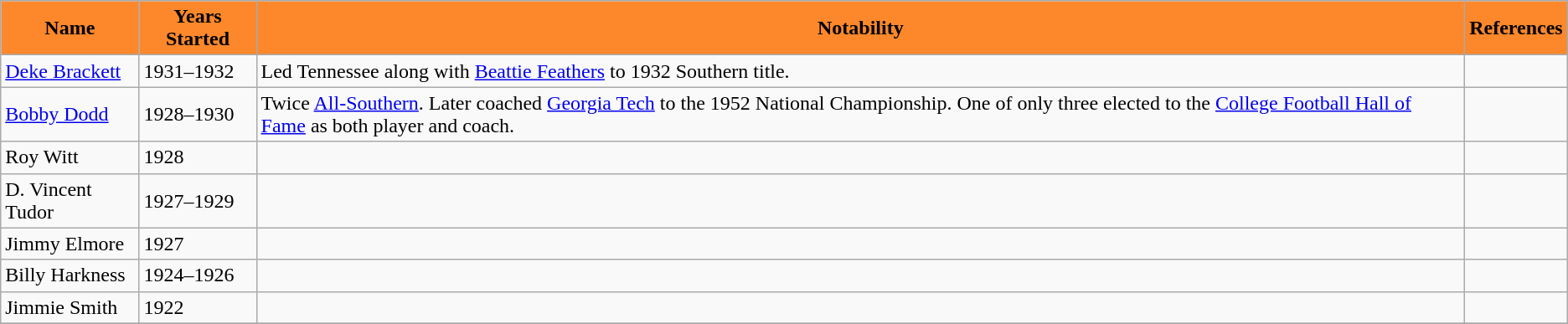<table class="wikitable sortable" style="text-align:left;">
<tr>
<th style="background:#FC882B;"><span>Name</span></th>
<th style="background:#FC882B;"><span>Years Started</span></th>
<th style="background:#FC882B;"><span>Notability</span></th>
<th style="background:#FC882B;"><span>References</span></th>
</tr>
<tr>
<td><a href='#'>Deke Brackett</a></td>
<td>1931–1932</td>
<td>Led Tennessee along with <a href='#'>Beattie Feathers</a> to 1932 Southern title.</td>
<td></td>
</tr>
<tr>
<td><a href='#'>Bobby Dodd</a></td>
<td>1928–1930</td>
<td>Twice <a href='#'>All-Southern</a>. Later coached <a href='#'>Georgia Tech</a> to the 1952 National Championship. One of only three elected to the <a href='#'>College Football Hall of Fame</a> as both player and coach.</td>
<td></td>
</tr>
<tr>
<td>Roy Witt</td>
<td>1928</td>
<td></td>
<td></td>
</tr>
<tr>
<td>D. Vincent Tudor</td>
<td>1927–1929</td>
<td></td>
<td></td>
</tr>
<tr>
<td>Jimmy Elmore</td>
<td>1927</td>
<td></td>
<td></td>
</tr>
<tr>
<td>Billy Harkness</td>
<td>1924–1926</td>
<td></td>
<td></td>
</tr>
<tr>
<td>Jimmie Smith</td>
<td>1922</td>
<td></td>
<td></td>
</tr>
<tr>
</tr>
</table>
